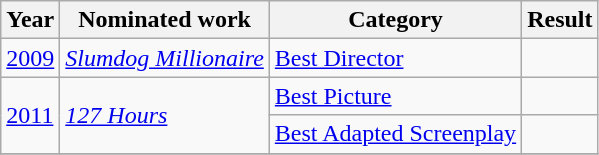<table class="wikitable sortable">
<tr>
<th>Year</th>
<th>Nominated work</th>
<th>Category</th>
<th>Result</th>
</tr>
<tr>
<td><a href='#'>2009</a></td>
<td><em><a href='#'>Slumdog Millionaire</a></em></td>
<td><a href='#'>Best Director</a></td>
<td></td>
</tr>
<tr>
<td rowspan=2><a href='#'>2011</a></td>
<td rowspan=2><em><a href='#'>127 Hours</a></em></td>
<td><a href='#'>Best Picture</a></td>
<td></td>
</tr>
<tr>
<td><a href='#'>Best Adapted Screenplay</a></td>
<td></td>
</tr>
<tr>
</tr>
</table>
